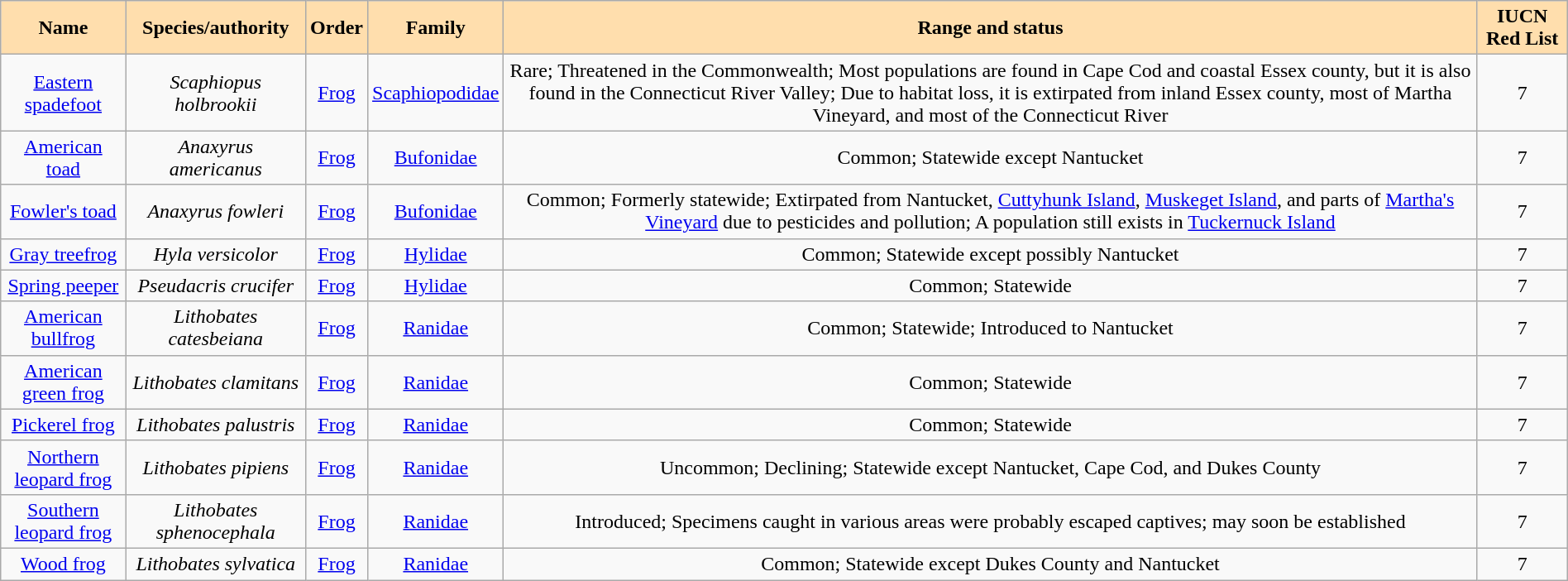<table class="sortable wikitable" style="margin:1em auto; text-align:center;">
<tr>
<th style=background:navajowhite>Name</th>
<th style=background:navajowhite>Species/authority</th>
<th style=background:navajowhite>Order</th>
<th style=background:navajowhite>Family</th>
<th style=background:navajowhite>Range and status</th>
<th style=background:navajowhite>IUCN Red List</th>
</tr>
<tr>
<td><a href='#'>Eastern spadefoot</a><br></td>
<td><em>Scaphiopus holbrookii</em><br></td>
<td><a href='#'>Frog</a></td>
<td><a href='#'>Scaphiopodidae</a></td>
<td>Rare; Threatened in the Commonwealth; Most populations are found in Cape Cod and coastal Essex county, but it is also found in the Connecticut River Valley; Due to habitat loss, it is extirpated from inland Essex county, most of Martha Vineyard, and most of the Connecticut River</td>
<td><div>7</div></td>
</tr>
<tr>
<td><a href='#'>American toad</a><br></td>
<td><em>Anaxyrus americanus</em><br></td>
<td><a href='#'>Frog</a></td>
<td><a href='#'>Bufonidae</a></td>
<td>Common; Statewide except Nantucket</td>
<td><div>7</div></td>
</tr>
<tr>
<td><a href='#'>Fowler's toad</a><br></td>
<td><em>Anaxyrus fowleri</em><br></td>
<td><a href='#'>Frog</a></td>
<td><a href='#'>Bufonidae</a></td>
<td>Common; Formerly statewide; Extirpated from Nantucket, <a href='#'>Cuttyhunk Island</a>, <a href='#'>Muskeget Island</a>, and parts of <a href='#'>Martha's Vineyard</a> due to pesticides and pollution; A population still exists in <a href='#'>Tuckernuck Island</a></td>
<td><div>7</div></td>
</tr>
<tr>
<td><a href='#'>Gray treefrog</a><br></td>
<td><em>Hyla versicolor</em><br></td>
<td><a href='#'>Frog</a></td>
<td><a href='#'>Hylidae</a></td>
<td>Common; Statewide except possibly Nantucket</td>
<td><div>7</div></td>
</tr>
<tr>
<td><a href='#'>Spring peeper</a><br></td>
<td><em>Pseudacris crucifer</em><br></td>
<td><a href='#'>Frog</a></td>
<td><a href='#'>Hylidae</a></td>
<td>Common; Statewide</td>
<td><div>7</div></td>
</tr>
<tr>
<td><a href='#'>American bullfrog</a><br></td>
<td><em>Lithobates catesbeiana</em><br></td>
<td><a href='#'>Frog</a></td>
<td><a href='#'>Ranidae</a></td>
<td>Common; Statewide; Introduced to Nantucket</td>
<td><div>7</div></td>
</tr>
<tr>
<td><a href='#'>American green frog</a><br></td>
<td><em>Lithobates clamitans</em><br></td>
<td><a href='#'>Frog</a></td>
<td><a href='#'>Ranidae</a></td>
<td>Common; Statewide</td>
<td><div>7</div></td>
</tr>
<tr>
<td><a href='#'>Pickerel frog</a><br></td>
<td><em>Lithobates palustris</em><br></td>
<td><a href='#'>Frog</a></td>
<td><a href='#'>Ranidae</a></td>
<td>Common; Statewide</td>
<td><div>7</div></td>
</tr>
<tr>
<td><a href='#'>Northern leopard frog</a><br></td>
<td><em>Lithobates pipiens</em><br></td>
<td><a href='#'>Frog</a></td>
<td><a href='#'>Ranidae</a></td>
<td>Uncommon; Declining; Statewide except Nantucket, Cape Cod, and Dukes County</td>
<td><div>7</div></td>
</tr>
<tr>
<td><a href='#'>Southern leopard frog</a><br></td>
<td><em>Lithobates sphenocephala</em><br></td>
<td><a href='#'>Frog</a></td>
<td><a href='#'>Ranidae</a></td>
<td>Introduced; Specimens caught in various areas were probably escaped captives; may soon be established</td>
<td><div>7</div></td>
</tr>
<tr>
<td><a href='#'>Wood frog</a><br></td>
<td><em>Lithobates sylvatica</em><br></td>
<td><a href='#'>Frog</a></td>
<td><a href='#'>Ranidae</a></td>
<td>Common; Statewide except Dukes County and Nantucket</td>
<td><div>7</div></td>
</tr>
</table>
